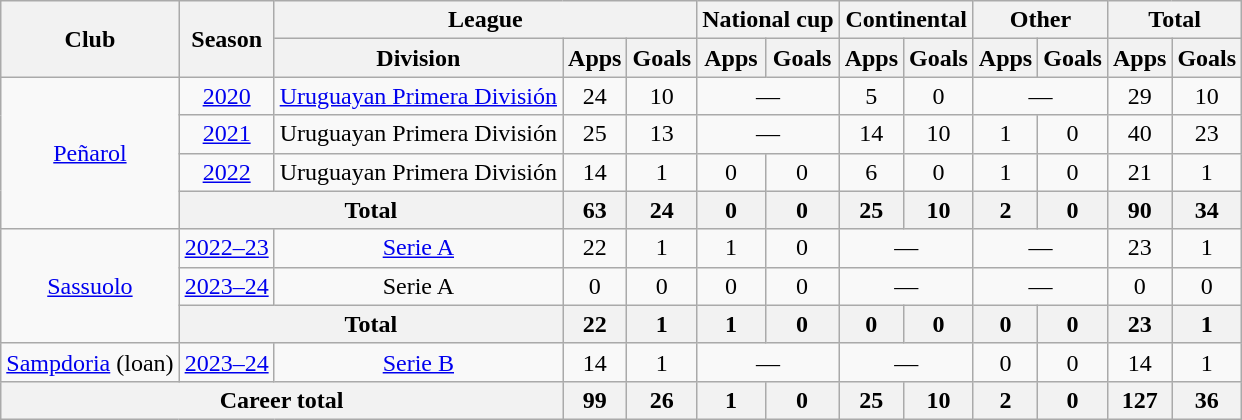<table class="wikitable" Style="text-align: center">
<tr>
<th rowspan="2">Club</th>
<th rowspan="2">Season</th>
<th colspan="3">League</th>
<th colspan="2">National cup</th>
<th colspan="2">Continental</th>
<th colspan="2">Other</th>
<th colspan="2">Total</th>
</tr>
<tr>
<th>Division</th>
<th>Apps</th>
<th>Goals</th>
<th>Apps</th>
<th>Goals</th>
<th>Apps</th>
<th>Goals</th>
<th>Apps</th>
<th>Goals</th>
<th>Apps</th>
<th>Goals</th>
</tr>
<tr>
<td rowspan="4"><a href='#'>Peñarol</a></td>
<td><a href='#'>2020</a></td>
<td><a href='#'>Uruguayan Primera División</a></td>
<td>24</td>
<td>10</td>
<td colspan="2">—</td>
<td>5</td>
<td>0</td>
<td colspan="2">—</td>
<td>29</td>
<td>10</td>
</tr>
<tr>
<td><a href='#'>2021</a></td>
<td>Uruguayan Primera División</td>
<td>25</td>
<td>13</td>
<td colspan="2">—</td>
<td>14</td>
<td>10</td>
<td>1</td>
<td>0</td>
<td>40</td>
<td>23</td>
</tr>
<tr>
<td><a href='#'>2022</a></td>
<td>Uruguayan Primera División</td>
<td>14</td>
<td>1</td>
<td>0</td>
<td>0</td>
<td>6</td>
<td>0</td>
<td>1</td>
<td>0</td>
<td>21</td>
<td>1</td>
</tr>
<tr>
<th colspan="2">Total</th>
<th>63</th>
<th>24</th>
<th>0</th>
<th>0</th>
<th>25</th>
<th>10</th>
<th>2</th>
<th>0</th>
<th>90</th>
<th>34</th>
</tr>
<tr>
<td rowspan="3"><a href='#'>Sassuolo</a></td>
<td><a href='#'>2022–23</a></td>
<td><a href='#'>Serie A</a></td>
<td>22</td>
<td>1</td>
<td>1</td>
<td>0</td>
<td colspan="2">—</td>
<td colspan="2">—</td>
<td>23</td>
<td>1</td>
</tr>
<tr>
<td><a href='#'>2023–24</a></td>
<td>Serie A</td>
<td>0</td>
<td>0</td>
<td>0</td>
<td>0</td>
<td colspan="2">—</td>
<td colspan="2">—</td>
<td>0</td>
<td>0</td>
</tr>
<tr>
<th colspan="2">Total</th>
<th>22</th>
<th>1</th>
<th>1</th>
<th>0</th>
<th>0</th>
<th>0</th>
<th>0</th>
<th>0</th>
<th>23</th>
<th>1</th>
</tr>
<tr>
<td><a href='#'>Sampdoria</a> (loan)</td>
<td><a href='#'>2023–24</a></td>
<td><a href='#'>Serie B</a></td>
<td>14</td>
<td>1</td>
<td colspan="2">—</td>
<td colspan="2">—</td>
<td>0</td>
<td>0</td>
<td>14</td>
<td>1</td>
</tr>
<tr>
<th colspan="3">Career total</th>
<th>99</th>
<th>26</th>
<th>1</th>
<th>0</th>
<th>25</th>
<th>10</th>
<th>2</th>
<th>0</th>
<th>127</th>
<th>36</th>
</tr>
</table>
